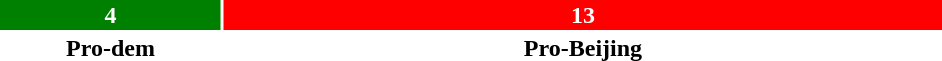<table style="width:50%; text-align:center;">
<tr style="color:white;">
<td style="background:green; width:23.53%;"><strong>4</strong></td>
<td style="background:red; width:76.47%;"><strong>13</strong></td>
</tr>
<tr>
<td><span><strong>Pro-dem</strong></span></td>
<td><span><strong>Pro-Beijing</strong></span></td>
</tr>
</table>
